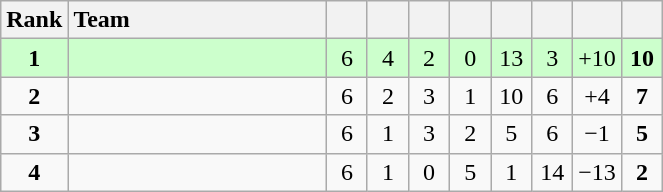<table class="wikitable" style="text-align: center;">
<tr>
<th width=30>Rank</th>
<th width=165 style="text-align:left;">Team</th>
<th width=20></th>
<th width=20></th>
<th width=20></th>
<th width=20></th>
<th width=20></th>
<th width=20></th>
<th width=20></th>
<th width=20></th>
</tr>
<tr style="background:#ccffcc;">
<td><strong>1</strong></td>
<td style="text-align:left;"></td>
<td>6</td>
<td>4</td>
<td>2</td>
<td>0</td>
<td>13</td>
<td>3</td>
<td>+10</td>
<td><strong>10</strong></td>
</tr>
<tr>
<td><strong>2</strong></td>
<td style="text-align:left;"></td>
<td>6</td>
<td>2</td>
<td>3</td>
<td>1</td>
<td>10</td>
<td>6</td>
<td>+4</td>
<td><strong>7</strong></td>
</tr>
<tr>
<td><strong>3</strong></td>
<td style="text-align:left;"></td>
<td>6</td>
<td>1</td>
<td>3</td>
<td>2</td>
<td>5</td>
<td>6</td>
<td>−1</td>
<td><strong>5</strong></td>
</tr>
<tr>
<td><strong>4</strong></td>
<td style="text-align:left;"></td>
<td>6</td>
<td>1</td>
<td>0</td>
<td>5</td>
<td>1</td>
<td>14</td>
<td>−13</td>
<td><strong>2</strong></td>
</tr>
</table>
